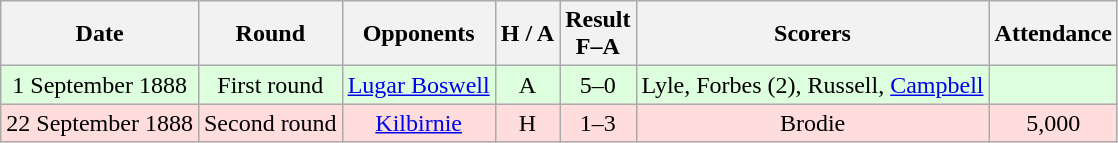<table class="wikitable" style="text-align:center">
<tr>
<th>Date</th>
<th>Round</th>
<th>Opponents</th>
<th>H / A</th>
<th>Result<br>F–A</th>
<th>Scorers</th>
<th>Attendance</th>
</tr>
<tr bgcolor=#ddffdd>
<td>1 September 1888</td>
<td>First round</td>
<td><a href='#'>Lugar Boswell</a></td>
<td>A</td>
<td>5–0</td>
<td>Lyle, Forbes (2), Russell, <a href='#'>Campbell</a></td>
<td></td>
</tr>
<tr bgcolor=#ffdddd>
<td>22 September 1888</td>
<td>Second round</td>
<td><a href='#'>Kilbirnie</a></td>
<td>H</td>
<td>1–3</td>
<td>Brodie</td>
<td>5,000</td>
</tr>
</table>
